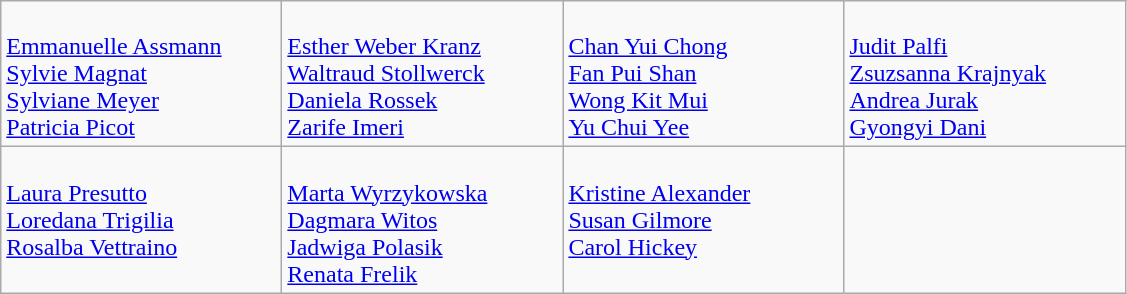<table class="wikitable">
<tr>
<td style="vertical-align:top; width:180px"><br><a href='#'>Emmanuelle Assmann</a><br><a href='#'>Sylvie Magnat</a><br><a href='#'>Sylviane Meyer</a><br><a href='#'>Patricia Picot</a></td>
<td style="vertical-align:top; width:180px"><br><a href='#'>Esther Weber Kranz</a><br><a href='#'>Waltraud Stollwerck</a><br><a href='#'>Daniela Rossek</a><br><a href='#'>Zarife Imeri</a></td>
<td style="vertical-align:top; width:180px"><br><a href='#'>Chan Yui Chong</a><br><a href='#'>Fan Pui Shan</a><br><a href='#'>Wong Kit Mui</a><br><a href='#'>Yu Chui Yee</a></td>
<td style="vertical-align:top; width:180px"><br><a href='#'>Judit Palfi</a><br><a href='#'>Zsuzsanna Krajnyak</a><br><a href='#'>Andrea Jurak</a><br><a href='#'>Gyongyi Dani</a></td>
</tr>
<tr>
<td style="vertical-align:top; width:180px"><br><a href='#'>Laura Presutto</a><br><a href='#'>Loredana Trigilia</a><br><a href='#'>Rosalba Vettraino</a></td>
<td style="vertical-align:top; width:180px"><br><a href='#'>Marta Wyrzykowska</a><br><a href='#'>Dagmara Witos</a><br><a href='#'>Jadwiga Polasik</a><br><a href='#'>Renata Frelik</a></td>
<td style="vertical-align:top; width:180px"><br><a href='#'>Kristine Alexander</a><br><a href='#'>Susan Gilmore</a><br><a href='#'>Carol Hickey</a></td>
</tr>
</table>
